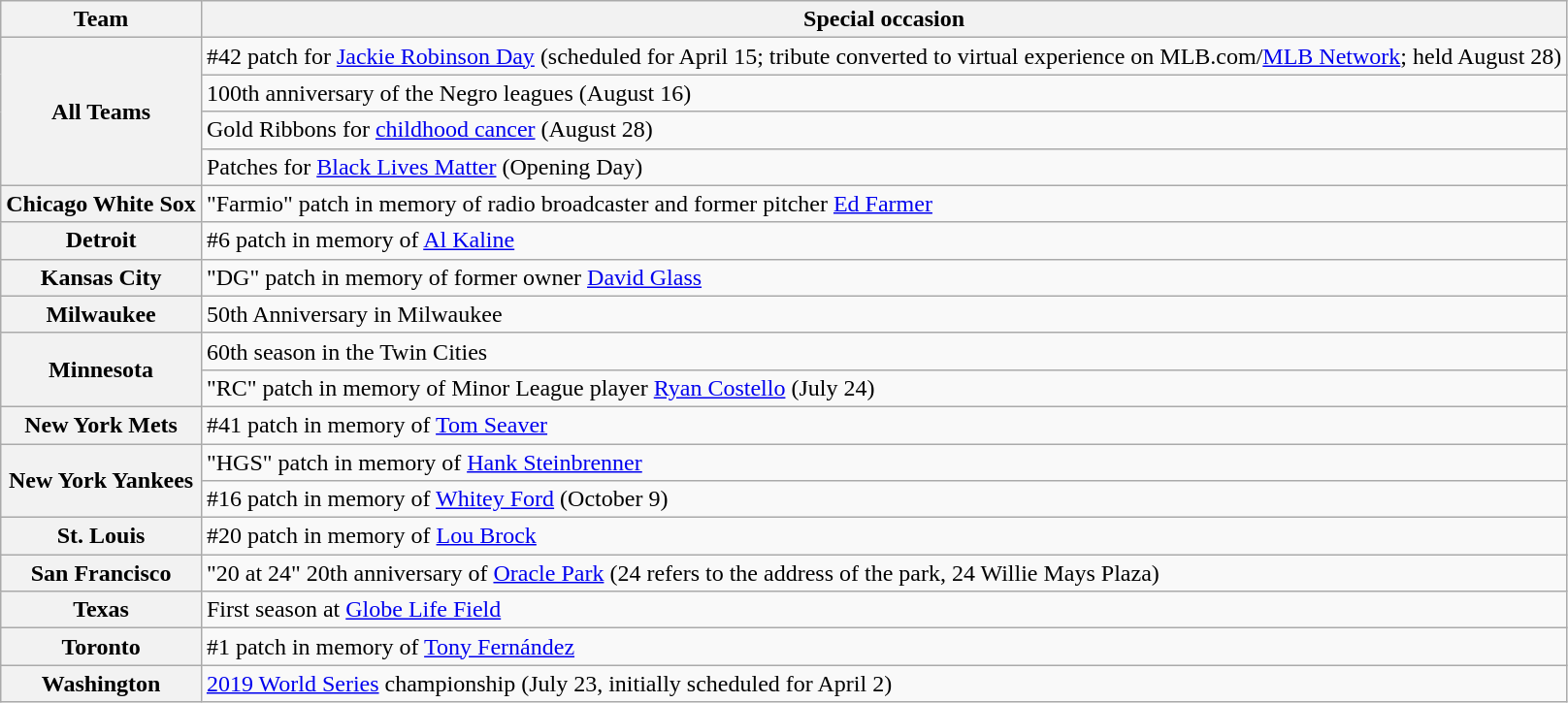<table class="wikitable plainrowheaders">
<tr>
<th scope="col">Team</th>
<th scope="col">Special occasion</th>
</tr>
<tr>
<th scope="row" rowspan=4>All Teams</th>
<td>#42 patch for <a href='#'>Jackie Robinson Day</a> (scheduled for April 15; tribute converted to virtual experience on MLB.com/<a href='#'>MLB Network</a>; held August 28)</td>
</tr>
<tr>
<td>100th anniversary of the Negro leagues (August 16)</td>
</tr>
<tr>
<td>Gold Ribbons for <a href='#'>childhood cancer</a> (August 28)</td>
</tr>
<tr>
<td>Patches for <a href='#'>Black Lives Matter</a> (Opening Day)</td>
</tr>
<tr>
<th scope="row">Chicago White Sox</th>
<td>"Farmio" patch in memory of radio broadcaster and former pitcher <a href='#'>Ed Farmer</a></td>
</tr>
<tr>
<th scope="row">Detroit</th>
<td>#6 patch in memory of <a href='#'>Al Kaline</a></td>
</tr>
<tr>
<th scope="row">Kansas City</th>
<td>"DG" patch in memory of former owner <a href='#'>David Glass</a></td>
</tr>
<tr>
<th scope="row">Milwaukee</th>
<td>50th Anniversary in Milwaukee</td>
</tr>
<tr>
<th scope="row" rowspan=2>Minnesota</th>
<td>60th season in the Twin Cities</td>
</tr>
<tr>
<td>"RC" patch in memory of Minor League player <a href='#'>Ryan Costello</a> (July 24)</td>
</tr>
<tr>
<th scope="row">New York Mets</th>
<td>#41 patch in memory of <a href='#'>Tom Seaver</a></td>
</tr>
<tr>
<th scope="row" rowspan=2>New York Yankees</th>
<td>"HGS" patch in memory of <a href='#'>Hank Steinbrenner</a></td>
</tr>
<tr>
<td>#16 patch in memory of <a href='#'>Whitey Ford</a> (October 9)</td>
</tr>
<tr>
<th scope="row">St. Louis</th>
<td>#20 patch in memory of <a href='#'>Lou Brock</a></td>
</tr>
<tr>
<th scope="row">San Francisco</th>
<td>"20 at 24" 20th anniversary of <a href='#'>Oracle Park</a> (24 refers to the address of the park, 24 Willie Mays Plaza)</td>
</tr>
<tr>
<th scope="row">Texas</th>
<td>First season at <a href='#'>Globe Life Field</a></td>
</tr>
<tr>
<th scope="row">Toronto</th>
<td>#1 patch in memory of <a href='#'>Tony Fernández</a></td>
</tr>
<tr>
<th scope="row">Washington</th>
<td><a href='#'>2019 World Series</a> championship (July 23, initially scheduled for April 2)</td>
</tr>
</table>
